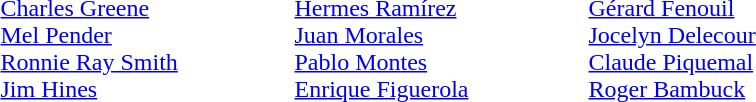<table>
<tr>
<td style="width:12em" valign=top><br><a href='#'>Charles Greene</a><br><a href='#'>Mel Pender</a><br><a href='#'>Ronnie Ray Smith</a><br><a href='#'>Jim Hines</a></td>
<td style="width:12em" valign=top><br><a href='#'>Hermes Ramírez</a><br><a href='#'>Juan Morales</a><br><a href='#'>Pablo Montes</a><br><a href='#'>Enrique Figuerola</a></td>
<td style="width:12em" valign=top><br><a href='#'>Gérard Fenouil</a><br><a href='#'>Jocelyn Delecour</a><br><a href='#'>Claude Piquemal</a><br><a href='#'>Roger Bambuck</a></td>
</tr>
</table>
